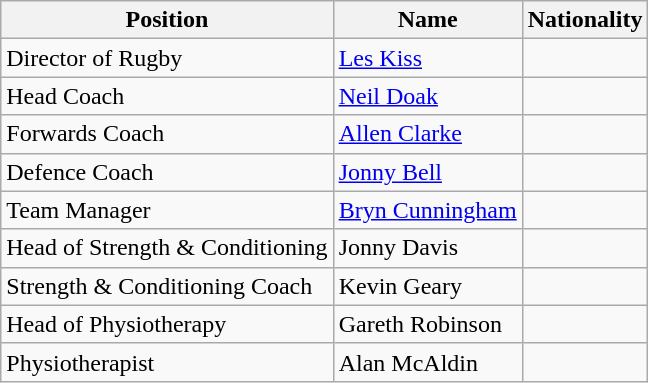<table class="wikitable">
<tr>
<th>Position</th>
<th>Name</th>
<th>Nationality</th>
</tr>
<tr>
<td>Director of Rugby</td>
<td><a href='#'>Les Kiss</a></td>
<td></td>
</tr>
<tr>
<td>Head Coach</td>
<td><a href='#'>Neil Doak</a></td>
<td></td>
</tr>
<tr>
<td>Forwards Coach</td>
<td><a href='#'>Allen Clarke</a></td>
<td></td>
</tr>
<tr>
<td>Defence Coach</td>
<td><a href='#'>Jonny Bell</a></td>
<td></td>
</tr>
<tr>
<td>Team Manager</td>
<td><a href='#'>Bryn Cunningham</a></td>
<td></td>
</tr>
<tr>
<td>Head of Strength & Conditioning</td>
<td>Jonny Davis</td>
<td></td>
</tr>
<tr>
<td>Strength & Conditioning Coach</td>
<td>Kevin Geary</td>
<td></td>
</tr>
<tr>
<td>Head of Physiotherapy</td>
<td>Gareth Robinson</td>
<td></td>
</tr>
<tr>
<td>Physiotherapist</td>
<td>Alan McAldin</td>
<td></td>
</tr>
</table>
